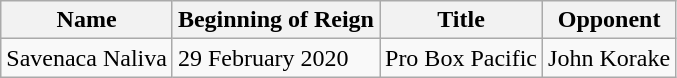<table class="wikitable">
<tr>
<th>Name</th>
<th>Beginning of Reign</th>
<th>Title</th>
<th>Opponent</th>
</tr>
<tr>
<td>Savenaca Naliva</td>
<td>29 February 2020</td>
<td>Pro Box Pacific</td>
<td>John Korake</td>
</tr>
</table>
